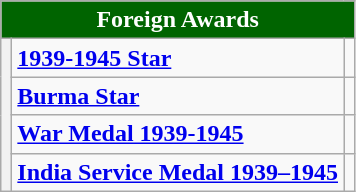<table class="wikitable">
<tr>
<th colspan="3" style="background:#006400; color:#FFFFFF; text-align:center"><strong>Foreign Awards</strong></th>
</tr>
<tr>
<th rowspan="4"><strong></strong></th>
<td><strong><a href='#'>1939-1945 Star</a></strong></td>
<td></td>
</tr>
<tr>
<td><strong><a href='#'>Burma Star</a></strong></td>
<td></td>
</tr>
<tr>
<td><strong><a href='#'>War Medal 1939-1945</a></strong></td>
<td></td>
</tr>
<tr>
<td><a href='#'><strong>India Service Medal 1939–1945</strong></a></td>
<td></td>
</tr>
</table>
